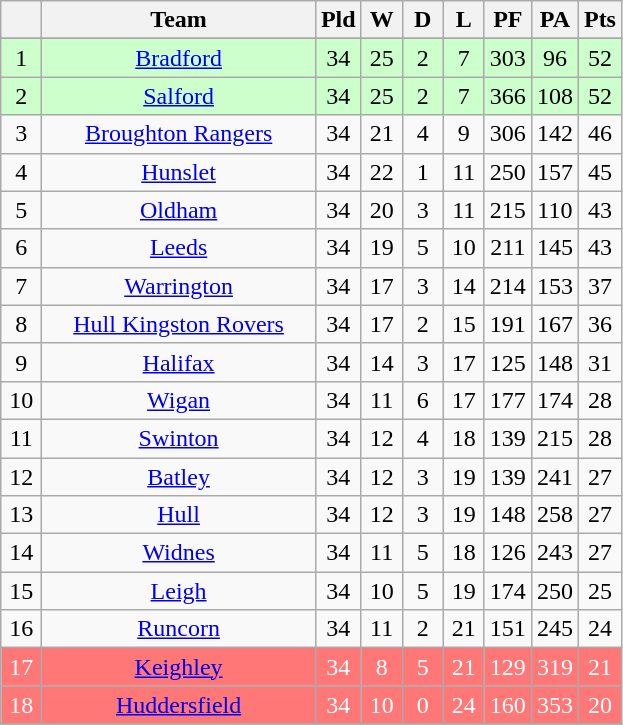<table class="wikitable" style="text-align:center;">
<tr>
<th width=20 abbr="Position"></th>
<th width=175>Team</th>
<th width=20 abbr="Played">Pld</th>
<th width=20 abbr="Won">W</th>
<th width=20 abbr="Drawn">D</th>
<th width=20 abbr="Lost">L</th>
<th width=20 abbr="Points for">PF</th>
<th width=20 abbr="Points against">PA</th>
<th width=20 abbr="Points">Pts</th>
</tr>
<tr>
</tr>
<tr align=center style="background:#ccffcc;color:">
<td>1</td>
<td><a href='#'>Bradford</a></td>
<td>34</td>
<td>25</td>
<td>2</td>
<td>7</td>
<td>303</td>
<td>96</td>
<td>52</td>
</tr>
<tr align=center style="background:#ccffcc;color:">
<td>2</td>
<td><a href='#'>Salford</a></td>
<td>34</td>
<td>25</td>
<td>2</td>
<td>7</td>
<td>366</td>
<td>108</td>
<td>52</td>
</tr>
<tr align=center style="background:">
<td>3</td>
<td><a href='#'>Broughton Rangers</a></td>
<td>34</td>
<td>21</td>
<td>4</td>
<td>9</td>
<td>306</td>
<td>142</td>
<td>46</td>
</tr>
<tr align=center style="background:">
<td>4</td>
<td><a href='#'>Hunslet</a></td>
<td>34</td>
<td>22</td>
<td>1</td>
<td>11</td>
<td>250</td>
<td>157</td>
<td>45</td>
</tr>
<tr align=center style="background:">
<td>5</td>
<td><a href='#'>Oldham</a></td>
<td>34</td>
<td>20</td>
<td>3</td>
<td>11</td>
<td>215</td>
<td>110</td>
<td>43</td>
</tr>
<tr align=center style="background:">
<td>6</td>
<td><a href='#'>Leeds</a></td>
<td>34</td>
<td>19</td>
<td>5</td>
<td>10</td>
<td>211</td>
<td>145</td>
<td>43</td>
</tr>
<tr align=center style="background:">
<td>7</td>
<td><a href='#'>Warrington</a></td>
<td>34</td>
<td>17</td>
<td>3</td>
<td>14</td>
<td>214</td>
<td>153</td>
<td>37</td>
</tr>
<tr align=center style="background:">
<td>8</td>
<td><a href='#'>Hull Kingston Rovers</a></td>
<td>34</td>
<td>17</td>
<td>2</td>
<td>15</td>
<td>191</td>
<td>167</td>
<td>36</td>
</tr>
<tr align=center style="background:">
<td>9</td>
<td><a href='#'>Halifax</a></td>
<td>34</td>
<td>14</td>
<td>3</td>
<td>17</td>
<td>125</td>
<td>148</td>
<td>31</td>
</tr>
<tr align=center style="background:">
<td>10</td>
<td><a href='#'>Wigan</a></td>
<td>34</td>
<td>11</td>
<td>6</td>
<td>17</td>
<td>177</td>
<td>174</td>
<td>28</td>
</tr>
<tr align=center style="background:">
<td>11</td>
<td><a href='#'>Swinton</a></td>
<td>34</td>
<td>12</td>
<td>4</td>
<td>18</td>
<td>139</td>
<td>215</td>
<td>28</td>
</tr>
<tr align=center style="background:">
<td>12</td>
<td><a href='#'>Batley</a></td>
<td>34</td>
<td>12</td>
<td>3</td>
<td>19</td>
<td>139</td>
<td>241</td>
<td>27</td>
</tr>
<tr align=center style="background:">
<td>13</td>
<td><a href='#'>Hull</a></td>
<td>34</td>
<td>12</td>
<td>3</td>
<td>19</td>
<td>148</td>
<td>258</td>
<td>27</td>
</tr>
<tr align=center style="background:">
<td>14</td>
<td><a href='#'>Widnes</a></td>
<td>34</td>
<td>11</td>
<td>5</td>
<td>18</td>
<td>126</td>
<td>243</td>
<td>27</td>
</tr>
<tr align=center style="background:">
<td>15</td>
<td><a href='#'>Leigh</a></td>
<td>34</td>
<td>10</td>
<td>5</td>
<td>19</td>
<td>174</td>
<td>250</td>
<td>25</td>
</tr>
<tr align=center style="background:">
<td>16</td>
<td><a href='#'>Runcorn</a></td>
<td>34</td>
<td>11</td>
<td>2</td>
<td>21</td>
<td>151</td>
<td>245</td>
<td>24</td>
</tr>
<tr align=center style="background:#ff7777;color:white">
<td>17</td>
<td><a href='#'>Keighley</a></td>
<td>34</td>
<td>8</td>
<td>5</td>
<td>21</td>
<td>129</td>
<td>319</td>
<td>21</td>
</tr>
<tr align=center style="background:#ff7777;color:white">
<td>18</td>
<td><a href='#'>Huddersfield</a></td>
<td>34</td>
<td>10</td>
<td>0</td>
<td>24</td>
<td>160</td>
<td>353</td>
<td>20</td>
</tr>
<tr --->
</tr>
</table>
